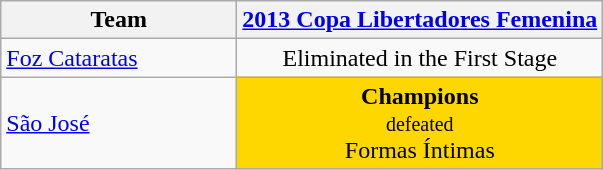<table class="wikitable">
<tr>
<th width=150>Team</th>
<th width=><a href='#'>2013 Copa Libertadores Femenina</a></th>
</tr>
<tr>
<td><a href='#'>Foz Cataratas</a></td>
<td align=center>Eliminated in the First Stage</td>
</tr>
<tr>
<td><a href='#'>São José</a></td>
<td align=center bgcolor=gold><strong>Champions</strong><br><small>defeated</small><br> Formas Íntimas</td>
</tr>
</table>
